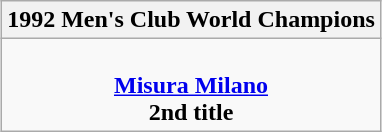<table class="wikitable" style="text-align:center; margin:auto">
<tr>
<th>1992 Men's Club World Champions</th>
</tr>
<tr>
<td><br><strong><a href='#'>Misura Milano</a></strong><br><strong>2nd title</strong></td>
</tr>
</table>
